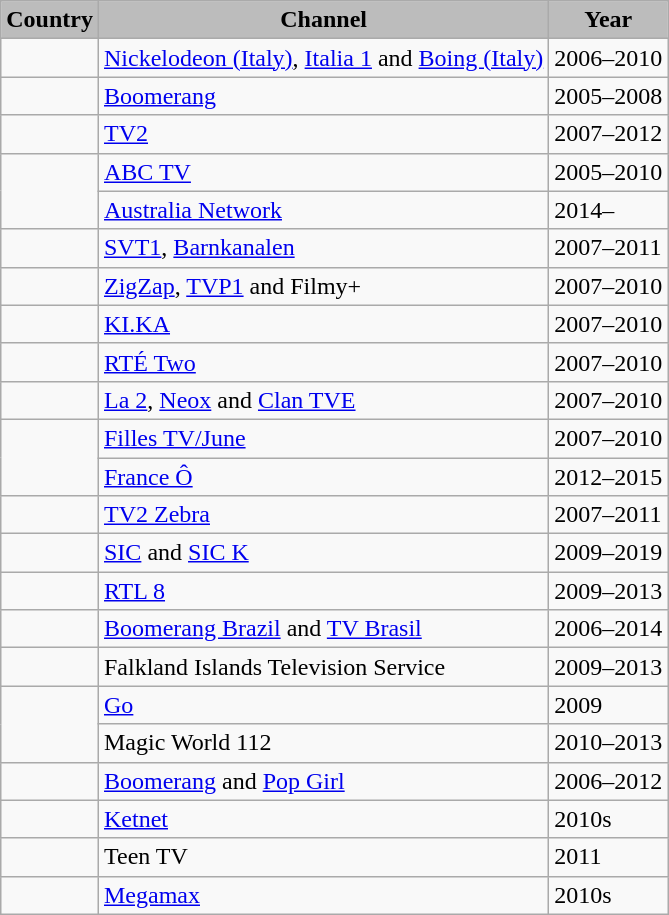<table class="wikitable">
<tr>
<th style="background:#bcbcbc;">Country</th>
<th style="background:#bcbcbc;">Channel</th>
<th style="background:#bcbcbc;">Year</th>
</tr>
<tr>
<td></td>
<td><a href='#'>Nickelodeon (Italy)</a>, <a href='#'>Italia 1</a> and <a href='#'>Boing (Italy)</a></td>
<td>2006–2010</td>
</tr>
<tr>
<td></td>
<td><a href='#'>Boomerang</a></td>
<td>2005–2008</td>
</tr>
<tr>
<td></td>
<td><a href='#'>TV2</a></td>
<td>2007–2012</td>
</tr>
<tr>
<td rowspan="2"></td>
<td><a href='#'>ABC TV</a></td>
<td>2005–2010</td>
</tr>
<tr>
<td><a href='#'>Australia Network</a></td>
<td>2014–</td>
</tr>
<tr>
<td></td>
<td><a href='#'>SVT1</a>, <a href='#'>Barnkanalen</a></td>
<td>2007–2011</td>
</tr>
<tr>
<td></td>
<td><a href='#'>ZigZap</a>, <a href='#'>TVP1</a> and Filmy+</td>
<td>2007–2010</td>
</tr>
<tr>
<td></td>
<td><a href='#'>KI.KA</a></td>
<td>2007–2010</td>
</tr>
<tr>
<td></td>
<td><a href='#'>RTÉ Two</a></td>
<td>2007–2010</td>
</tr>
<tr>
<td></td>
<td><a href='#'>La 2</a>, <a href='#'>Neox</a> and <a href='#'>Clan TVE</a></td>
<td>2007–2010</td>
</tr>
<tr>
<td rowspan=2></td>
<td><a href='#'>Filles TV/June</a></td>
<td>2007–2010</td>
</tr>
<tr>
<td><a href='#'>France Ô</a></td>
<td>2012–2015</td>
</tr>
<tr>
<td></td>
<td><a href='#'>TV2 Zebra</a></td>
<td>2007–2011</td>
</tr>
<tr>
<td></td>
<td><a href='#'>SIC</a> and <a href='#'>SIC K</a></td>
<td>2009–2019</td>
</tr>
<tr>
<td></td>
<td><a href='#'>RTL 8</a></td>
<td>2009–2013</td>
</tr>
<tr>
<td></td>
<td><a href='#'>Boomerang Brazil</a> and <a href='#'>TV Brasil</a></td>
<td>2006–2014</td>
</tr>
<tr>
<td></td>
<td>Falkland Islands Television Service</td>
<td>2009–2013</td>
</tr>
<tr>
<td rowspan=2></td>
<td><a href='#'>Go</a></td>
<td>2009</td>
</tr>
<tr>
<td>Magic World 112</td>
<td>2010–2013</td>
</tr>
<tr>
<td></td>
<td><a href='#'>Boomerang</a> and <a href='#'>Pop Girl</a></td>
<td>2006–2012</td>
</tr>
<tr>
<td></td>
<td><a href='#'>Ketnet</a></td>
<td>2010s</td>
</tr>
<tr>
<td></td>
<td>Teen TV</td>
<td>2011</td>
</tr>
<tr>
<td></td>
<td><a href='#'>Megamax</a></td>
<td>2010s</td>
</tr>
</table>
